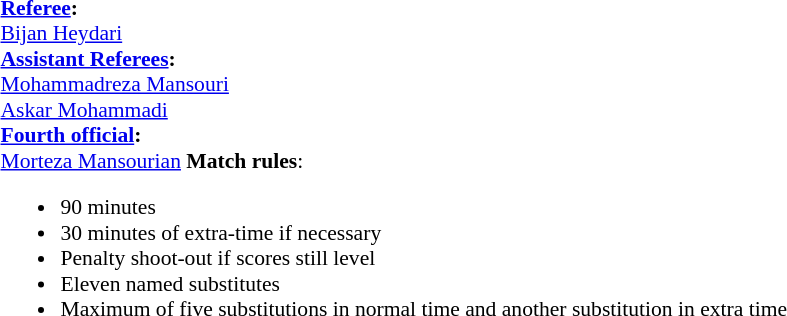<table width=50% style="font-size: 90%">
<tr>
<td><br><strong><a href='#'>Referee</a>:</strong>
<br><a href='#'>Bijan Heydari</a>
<br><strong><a href='#'>Assistant Referees</a>:</strong>
<br><a href='#'>Mohammadreza Mansouri</a>
<br><a href='#'>Askar Mohammadi</a>
<br><strong><a href='#'>Fourth official</a>:</strong>
<br><a href='#'>Morteza Mansourian</a>

<strong>Match rules</strong>:<ul><li>90 minutes</li><li>30 minutes of extra-time if necessary</li><li>Penalty shoot-out if scores still level</li><li>Eleven named substitutes</li><li>Maximum of five substitutions in normal time and another substitution in extra time</li></ul></td>
</tr>
</table>
